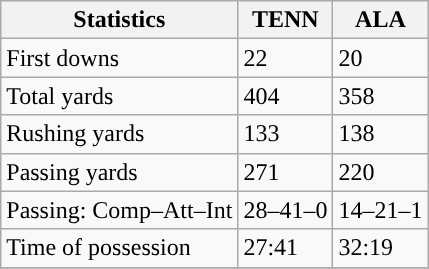<table class="wikitable" style="float: left;">
<tr>
<th>Statistics</th>
<th>TENN</th>
<th>ALA</th>
</tr>
<tr>
<td>First downs</td>
<td>22</td>
<td>20</td>
</tr>
<tr>
<td>Total yards</td>
<td>404</td>
<td>358</td>
</tr>
<tr>
<td>Rushing yards</td>
<td>133</td>
<td>138</td>
</tr>
<tr>
<td>Passing yards</td>
<td>271</td>
<td>220</td>
</tr>
<tr>
<td>Passing: Comp–Att–Int</td>
<td>28–41–0</td>
<td>14–21–1</td>
</tr>
<tr>
<td>Time of possession</td>
<td>27:41</td>
<td>32:19</td>
</tr>
<tr>
</tr>
</table>
